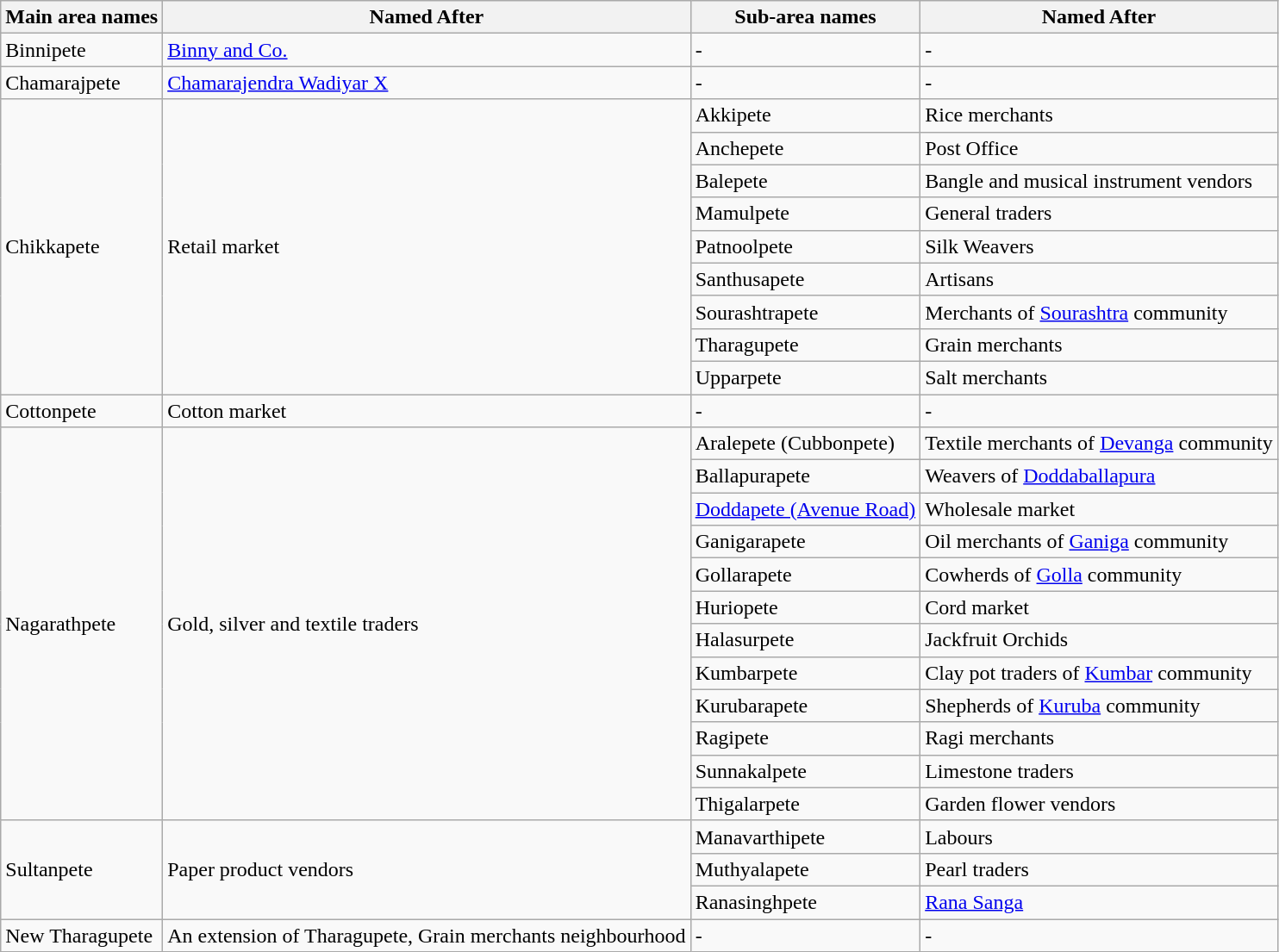<table class="wikitable">
<tr>
<th>Main area names</th>
<th>Named After</th>
<th>Sub-area names</th>
<th>Named After</th>
</tr>
<tr>
<td>Binnipete</td>
<td><a href='#'>Binny and Co.</a></td>
<td>-</td>
<td>-</td>
</tr>
<tr>
<td>Chamarajpete</td>
<td><a href='#'>Chamarajendra Wadiyar X</a></td>
<td>-</td>
<td>-</td>
</tr>
<tr>
<td rowspan="9">Chikkapete</td>
<td rowspan="9">Retail market</td>
<td>Akkipete</td>
<td>Rice merchants</td>
</tr>
<tr>
<td>Anchepete</td>
<td>Post Office</td>
</tr>
<tr>
<td>Balepete</td>
<td>Bangle and musical instrument vendors</td>
</tr>
<tr>
<td>Mamulpete</td>
<td>General traders</td>
</tr>
<tr>
<td>Patnoolpete</td>
<td>Silk Weavers</td>
</tr>
<tr>
<td>Santhusapete</td>
<td>Artisans</td>
</tr>
<tr>
<td>Sourashtrapete</td>
<td>Merchants of <a href='#'>Sourashtra</a> community</td>
</tr>
<tr>
<td>Tharagupete</td>
<td>Grain merchants</td>
</tr>
<tr>
<td>Upparpete</td>
<td>Salt merchants</td>
</tr>
<tr>
<td>Cottonpete</td>
<td>Cotton market</td>
<td>-</td>
<td>-</td>
</tr>
<tr>
<td rowspan="12">Nagarathpete</td>
<td rowspan="12">Gold, silver and textile traders</td>
<td>Aralepete (Cubbonpete)</td>
<td>Textile merchants of <a href='#'>Devanga</a> community</td>
</tr>
<tr>
<td>Ballapurapete</td>
<td>Weavers of <a href='#'>Doddaballapura</a></td>
</tr>
<tr>
<td><a href='#'>Doddapete (Avenue Road)</a></td>
<td>Wholesale market</td>
</tr>
<tr>
<td>Ganigarapete</td>
<td>Oil merchants of <a href='#'>Ganiga</a> community</td>
</tr>
<tr>
<td>Gollarapete</td>
<td>Cowherds of <a href='#'>Golla</a> community</td>
</tr>
<tr>
<td>Huriopete</td>
<td>Cord market</td>
</tr>
<tr>
<td>Halasurpete</td>
<td>Jackfruit Orchids</td>
</tr>
<tr>
<td>Kumbarpete</td>
<td>Clay pot traders of <a href='#'>Kumbar</a> community</td>
</tr>
<tr>
<td>Kurubarapete</td>
<td>Shepherds of <a href='#'>Kuruba</a> community</td>
</tr>
<tr>
<td>Ragipete</td>
<td>Ragi merchants</td>
</tr>
<tr>
<td>Sunnakalpete</td>
<td>Limestone traders</td>
</tr>
<tr>
<td>Thigalarpete</td>
<td>Garden flower vendors</td>
</tr>
<tr>
<td rowspan="3">Sultanpete</td>
<td rowspan="3">Paper product vendors</td>
<td>Manavarthipete</td>
<td>Labours</td>
</tr>
<tr>
<td>Muthyalapete</td>
<td>Pearl traders</td>
</tr>
<tr>
<td>Ranasinghpete</td>
<td><a href='#'>Rana Sanga</a></td>
</tr>
<tr>
<td>New Tharagupete</td>
<td>An extension of Tharagupete, Grain merchants neighbourhood</td>
<td>-</td>
<td>-</td>
</tr>
</table>
